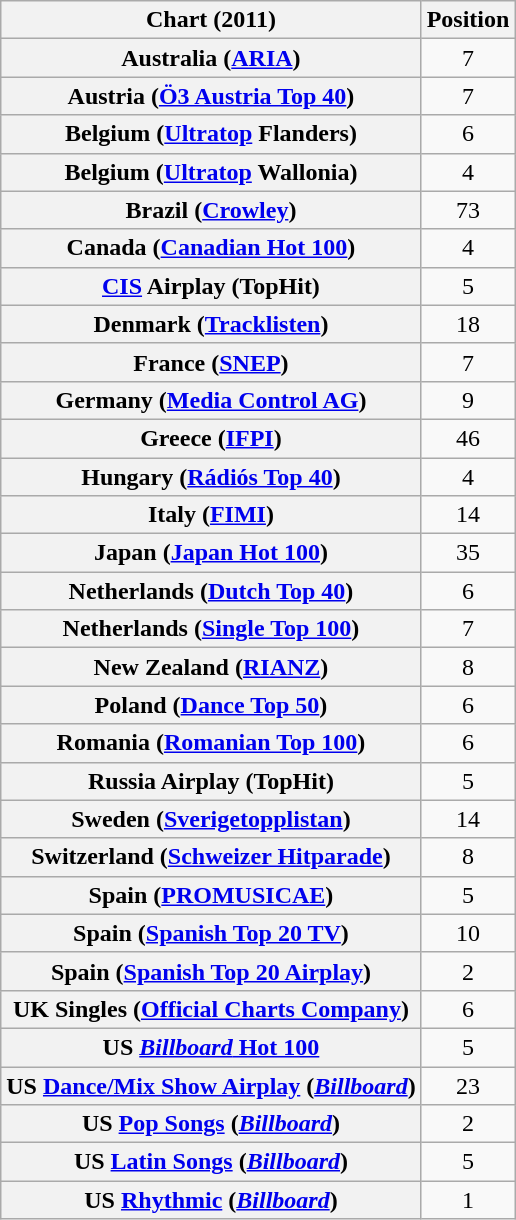<table class="wikitable plainrowheaders sortable" style="text-align:center">
<tr>
<th scope="col">Chart (2011)</th>
<th scope="col">Position</th>
</tr>
<tr>
<th scope="row">Australia (<a href='#'>ARIA</a>)</th>
<td>7</td>
</tr>
<tr>
<th scope="row">Austria (<a href='#'>Ö3 Austria Top 40</a>)</th>
<td>7</td>
</tr>
<tr>
<th scope="row">Belgium (<a href='#'>Ultratop</a> Flanders)</th>
<td>6</td>
</tr>
<tr>
<th scope="row">Belgium (<a href='#'>Ultratop</a> Wallonia)</th>
<td>4</td>
</tr>
<tr>
<th scope="row">Brazil (<a href='#'>Crowley</a>)</th>
<td>73</td>
</tr>
<tr>
<th scope="row">Canada (<a href='#'>Canadian Hot 100</a>)</th>
<td>4</td>
</tr>
<tr>
<th scope="row"><a href='#'>CIS</a> Airplay (TopHit)</th>
<td>5</td>
</tr>
<tr>
<th scope="row">Denmark (<a href='#'>Tracklisten</a>)</th>
<td>18</td>
</tr>
<tr>
<th scope="row">France (<a href='#'>SNEP</a>)</th>
<td>7</td>
</tr>
<tr>
<th scope="row">Germany (<a href='#'>Media Control AG</a>)</th>
<td>9</td>
</tr>
<tr>
<th scope="row">Greece (<a href='#'>IFPI</a>)</th>
<td>46</td>
</tr>
<tr>
<th scope="row">Hungary (<a href='#'>Rádiós Top 40</a>)</th>
<td>4</td>
</tr>
<tr>
<th scope="row">Italy (<a href='#'>FIMI</a>)</th>
<td>14</td>
</tr>
<tr>
<th scope="row">Japan (<a href='#'>Japan Hot 100</a>)</th>
<td>35</td>
</tr>
<tr>
<th scope="row">Netherlands (<a href='#'>Dutch Top 40</a>)</th>
<td>6</td>
</tr>
<tr>
<th scope="row">Netherlands (<a href='#'>Single Top 100</a>)</th>
<td>7</td>
</tr>
<tr>
<th scope="row">New Zealand (<a href='#'>RIANZ</a>)</th>
<td>8</td>
</tr>
<tr>
<th scope="row">Poland (<a href='#'>Dance Top 50</a>)</th>
<td>6</td>
</tr>
<tr>
<th scope="row">Romania (<a href='#'>Romanian Top 100</a>)</th>
<td>6</td>
</tr>
<tr>
<th scope="row">Russia Airplay (TopHit)</th>
<td>5</td>
</tr>
<tr>
<th scope="row">Sweden (<a href='#'>Sverigetopplistan</a>)</th>
<td>14</td>
</tr>
<tr>
<th scope="row">Switzerland (<a href='#'>Schweizer Hitparade</a>)</th>
<td>8</td>
</tr>
<tr>
<th scope="row">Spain (<a href='#'>PROMUSICAE</a>)</th>
<td>5</td>
</tr>
<tr>
<th scope="row">Spain (<a href='#'>Spanish Top 20 TV</a>)</th>
<td>10</td>
</tr>
<tr>
<th scope="row">Spain (<a href='#'>Spanish Top 20 Airplay</a>)</th>
<td>2</td>
</tr>
<tr>
<th scope="row">UK Singles (<a href='#'>Official Charts Company</a>)</th>
<td>6</td>
</tr>
<tr>
<th scope="row">US <a href='#'><em>Billboard</em> Hot 100</a></th>
<td>5</td>
</tr>
<tr>
<th scope="row">US <a href='#'>Dance/Mix Show Airplay</a> (<em><a href='#'>Billboard</a></em>)</th>
<td>23</td>
</tr>
<tr>
<th scope="row">US <a href='#'>Pop Songs</a> (<em><a href='#'>Billboard</a></em>)</th>
<td>2</td>
</tr>
<tr>
<th scope="row">US <a href='#'>Latin Songs</a> (<em><a href='#'>Billboard</a></em>)</th>
<td>5</td>
</tr>
<tr>
<th scope="row">US <a href='#'>Rhythmic</a> (<em><a href='#'>Billboard</a></em>)</th>
<td>1</td>
</tr>
</table>
